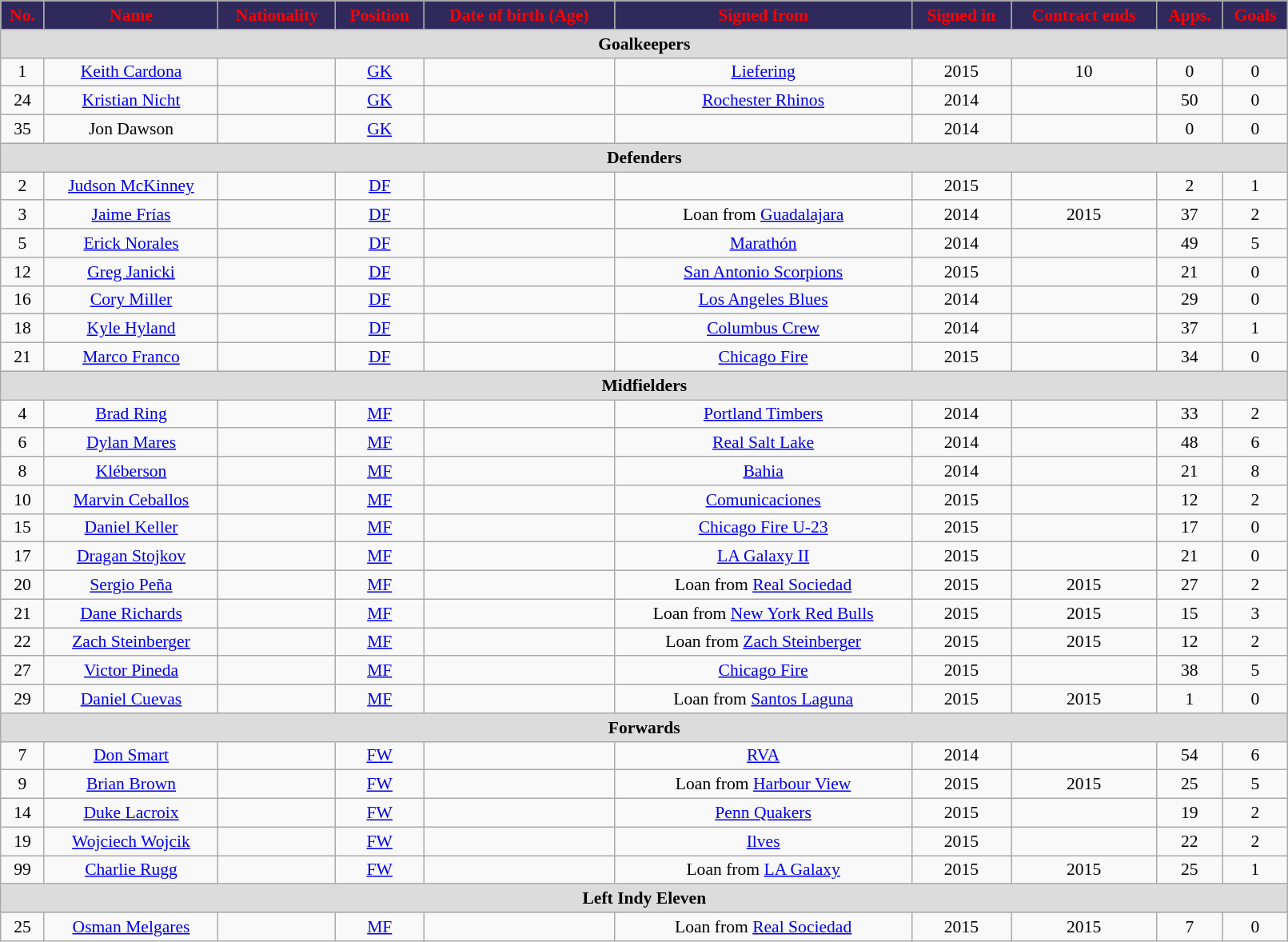<table class="wikitable"  style="text-align:center; font-size:90%; width:85%;">
<tr>
<th style="background:#30295c; color:red; text-align:center;">No.</th>
<th style="background:#30295c; color:red; text-align:center;">Name</th>
<th style="background:#30295c; color:red; text-align:center;">Nationality</th>
<th style="background:#30295c; color:red; text-align:center;">Position</th>
<th style="background:#30295c; color:red; text-align:center;">Date of birth (Age)</th>
<th style="background:#30295c; color:red; text-align:center;">Signed from</th>
<th style="background:#30295c; color:red; text-align:center;">Signed in</th>
<th style="background:#30295c; color:red; text-align:center;">Contract ends</th>
<th style="background:#30295c; color:red; text-align:center;">Apps.</th>
<th style="background:#30295c; color:red; text-align:center;">Goals</th>
</tr>
<tr>
<th colspan="11"  style="background:#dcdcdc; text-align:center;">Goalkeepers</th>
</tr>
<tr>
<td>1</td>
<td><a href='#'>Keith Cardona</a></td>
<td></td>
<td><a href='#'>GK</a></td>
<td></td>
<td> <a href='#'>Liefering</a></td>
<td>2015</td>
<td>10</td>
<td>0</td>
<td>0</td>
</tr>
<tr>
<td>24</td>
<td><a href='#'>Kristian Nicht</a></td>
<td></td>
<td><a href='#'>GK</a></td>
<td></td>
<td><a href='#'>Rochester Rhinos</a></td>
<td>2014</td>
<td></td>
<td>50</td>
<td>0</td>
</tr>
<tr>
<td>35</td>
<td>Jon Dawson</td>
<td></td>
<td><a href='#'>GK</a></td>
<td></td>
<td></td>
<td>2014</td>
<td></td>
<td>0</td>
<td>0</td>
</tr>
<tr>
<th colspan="11"  style="background:#dcdcdc; text-align:center;">Defenders</th>
</tr>
<tr>
<td>2</td>
<td><a href='#'>Judson McKinney</a></td>
<td></td>
<td><a href='#'>DF</a></td>
<td></td>
<td></td>
<td>2015</td>
<td></td>
<td>2</td>
<td>1</td>
</tr>
<tr>
<td>3</td>
<td><a href='#'>Jaime Frías</a></td>
<td></td>
<td><a href='#'>DF</a></td>
<td></td>
<td>Loan from  <a href='#'>Guadalajara</a></td>
<td>2014</td>
<td>2015</td>
<td>37</td>
<td>2</td>
</tr>
<tr>
<td>5</td>
<td><a href='#'>Erick Norales</a></td>
<td></td>
<td><a href='#'>DF</a></td>
<td></td>
<td> <a href='#'>Marathón</a></td>
<td>2014</td>
<td></td>
<td>49</td>
<td>5</td>
</tr>
<tr>
<td>12</td>
<td><a href='#'>Greg Janicki</a></td>
<td></td>
<td><a href='#'>DF</a></td>
<td></td>
<td><a href='#'>San Antonio Scorpions</a></td>
<td>2015</td>
<td></td>
<td>21</td>
<td>0</td>
</tr>
<tr>
<td>16</td>
<td><a href='#'>Cory Miller</a></td>
<td></td>
<td><a href='#'>DF</a></td>
<td></td>
<td><a href='#'>Los Angeles Blues</a></td>
<td>2014</td>
<td></td>
<td>29</td>
<td>0</td>
</tr>
<tr>
<td>18</td>
<td><a href='#'>Kyle Hyland</a></td>
<td></td>
<td><a href='#'>DF</a></td>
<td></td>
<td><a href='#'>Columbus Crew</a></td>
<td>2014</td>
<td></td>
<td>37</td>
<td>1</td>
</tr>
<tr>
<td>21</td>
<td><a href='#'>Marco Franco</a></td>
<td></td>
<td><a href='#'>DF</a></td>
<td></td>
<td><a href='#'>Chicago Fire</a></td>
<td>2015</td>
<td></td>
<td>34</td>
<td>0</td>
</tr>
<tr>
<th colspan="11"  style="background:#dcdcdc; text-align:center;">Midfielders</th>
</tr>
<tr>
<td>4</td>
<td><a href='#'>Brad Ring</a></td>
<td></td>
<td><a href='#'>MF</a></td>
<td></td>
<td><a href='#'>Portland Timbers</a></td>
<td>2014</td>
<td></td>
<td>33</td>
<td>2</td>
</tr>
<tr>
<td>6</td>
<td><a href='#'>Dylan Mares</a></td>
<td></td>
<td><a href='#'>MF</a></td>
<td></td>
<td><a href='#'>Real Salt Lake</a></td>
<td>2014</td>
<td></td>
<td>48</td>
<td>6</td>
</tr>
<tr>
<td>8</td>
<td><a href='#'>Kléberson</a></td>
<td></td>
<td><a href='#'>MF</a></td>
<td></td>
<td> <a href='#'>Bahia</a></td>
<td>2014</td>
<td></td>
<td>21</td>
<td>8</td>
</tr>
<tr>
<td>10</td>
<td><a href='#'>Marvin Ceballos</a></td>
<td></td>
<td><a href='#'>MF</a></td>
<td></td>
<td> <a href='#'>Comunicaciones</a></td>
<td>2015</td>
<td></td>
<td>12</td>
<td>2</td>
</tr>
<tr>
<td>15</td>
<td><a href='#'>Daniel Keller</a></td>
<td></td>
<td><a href='#'>MF</a></td>
<td></td>
<td><a href='#'>Chicago Fire U-23</a></td>
<td>2015</td>
<td></td>
<td>17</td>
<td>0</td>
</tr>
<tr>
<td>17</td>
<td><a href='#'>Dragan Stojkov</a></td>
<td></td>
<td><a href='#'>MF</a></td>
<td></td>
<td><a href='#'>LA Galaxy II</a></td>
<td>2015</td>
<td></td>
<td>21</td>
<td>0</td>
</tr>
<tr>
<td>20</td>
<td><a href='#'>Sergio Peña</a></td>
<td></td>
<td><a href='#'>MF</a></td>
<td></td>
<td>Loan from  <a href='#'>Real Sociedad</a></td>
<td>2015</td>
<td>2015</td>
<td>27</td>
<td>2</td>
</tr>
<tr>
<td>21</td>
<td><a href='#'>Dane Richards</a></td>
<td></td>
<td><a href='#'>MF</a></td>
<td></td>
<td>Loan from <a href='#'>New York Red Bulls</a></td>
<td>2015</td>
<td>2015</td>
<td>15</td>
<td>3</td>
</tr>
<tr>
<td>22</td>
<td><a href='#'>Zach Steinberger</a></td>
<td></td>
<td><a href='#'>MF</a></td>
<td></td>
<td>Loan from <a href='#'>Zach Steinberger</a></td>
<td>2015</td>
<td>2015</td>
<td>12</td>
<td>2</td>
</tr>
<tr>
<td>27</td>
<td><a href='#'>Victor Pineda</a></td>
<td></td>
<td><a href='#'>MF</a></td>
<td></td>
<td><a href='#'>Chicago Fire</a></td>
<td>2015</td>
<td></td>
<td>38</td>
<td>5</td>
</tr>
<tr>
<td>29</td>
<td><a href='#'>Daniel Cuevas</a></td>
<td></td>
<td><a href='#'>MF</a></td>
<td></td>
<td>Loan from  <a href='#'>Santos Laguna</a></td>
<td>2015</td>
<td>2015</td>
<td>1</td>
<td>0</td>
</tr>
<tr>
<th colspan="11"  style="background:#dcdcdc; text-align:center;">Forwards</th>
</tr>
<tr>
<td>7</td>
<td><a href='#'>Don Smart</a></td>
<td></td>
<td><a href='#'>FW</a></td>
<td></td>
<td><a href='#'>RVA</a></td>
<td>2014</td>
<td></td>
<td>54</td>
<td>6</td>
</tr>
<tr>
<td>9</td>
<td><a href='#'>Brian Brown</a></td>
<td></td>
<td><a href='#'>FW</a></td>
<td></td>
<td>Loan from  <a href='#'>Harbour View</a></td>
<td>2015</td>
<td>2015</td>
<td>25</td>
<td>5</td>
</tr>
<tr>
<td>14</td>
<td><a href='#'>Duke Lacroix</a></td>
<td></td>
<td><a href='#'>FW</a></td>
<td></td>
<td><a href='#'>Penn Quakers</a></td>
<td>2015</td>
<td></td>
<td>19</td>
<td>2</td>
</tr>
<tr>
<td>19</td>
<td><a href='#'>Wojciech Wojcik</a></td>
<td></td>
<td><a href='#'>FW</a></td>
<td></td>
<td> <a href='#'>Ilves</a></td>
<td>2015</td>
<td></td>
<td>22</td>
<td>2</td>
</tr>
<tr>
<td>99</td>
<td><a href='#'>Charlie Rugg</a></td>
<td></td>
<td><a href='#'>FW</a></td>
<td></td>
<td>Loan from <a href='#'>LA Galaxy</a></td>
<td>2015</td>
<td>2015</td>
<td>25</td>
<td>1</td>
</tr>
<tr>
<th colspan="11"  style="background:#dcdcdc; text-align:center;">Left Indy Eleven</th>
</tr>
<tr>
<td>25</td>
<td><a href='#'>Osman Melgares</a></td>
<td></td>
<td><a href='#'>MF</a></td>
<td></td>
<td>Loan from  <a href='#'>Real Sociedad</a></td>
<td>2015</td>
<td>2015</td>
<td>7</td>
<td>0</td>
</tr>
</table>
